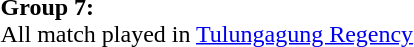<table>
<tr>
<td><strong>Group 7:</strong><br>All match played in <a href='#'>Tulungagung Regency</a>
</td>
</tr>
</table>
